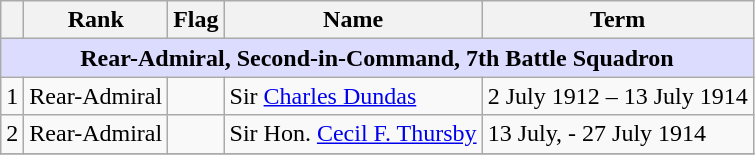<table class="wikitable">
<tr>
<th></th>
<th>Rank</th>
<th>Flag</th>
<th>Name</th>
<th>Term</th>
</tr>
<tr>
<td colspan="5" align="center" style="background:#dcdcfe;"><strong>Rear-Admiral, Second-in-Command, 7th Battle Squadron</strong></td>
</tr>
<tr>
<td>1</td>
<td>Rear-Admiral</td>
<td></td>
<td>Sir <a href='#'>Charles Dundas</a></td>
<td>2 July 1912  – 13 July 1914</td>
</tr>
<tr>
<td>2</td>
<td>Rear-Admiral</td>
<td></td>
<td>Sir Hon. <a href='#'>Cecil F. Thursby</a></td>
<td>13 July, - 27 July 1914</td>
</tr>
<tr>
</tr>
</table>
